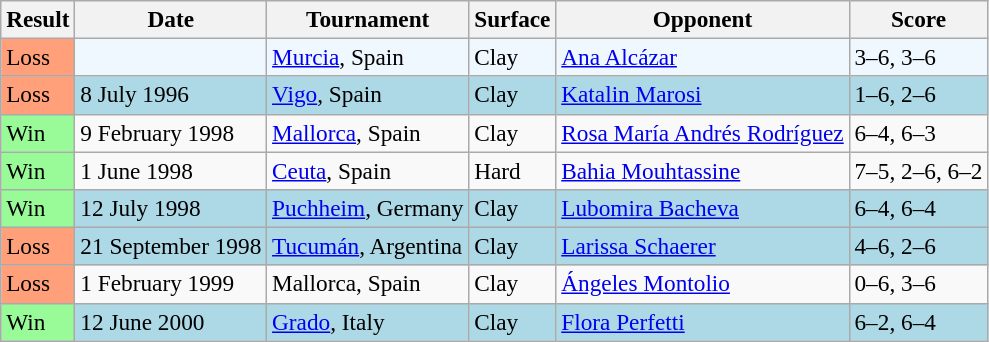<table class="sortable wikitable" style=font-size:97%>
<tr>
<th>Result</th>
<th>Date</th>
<th>Tournament</th>
<th>Surface</th>
<th>Opponent</th>
<th class="unsortable">Score</th>
</tr>
<tr style="background:#f0f8ff;">
<td style="background:#ffa07a;">Loss</td>
<td></td>
<td><a href='#'>Murcia</a>, Spain</td>
<td>Clay</td>
<td> <a href='#'>Ana Alcázar</a></td>
<td>3–6, 3–6</td>
</tr>
<tr style="background:lightblue;">
<td style="background:#ffa07a;">Loss</td>
<td>8 July 1996</td>
<td><a href='#'>Vigo</a>, Spain</td>
<td>Clay</td>
<td> <a href='#'>Katalin Marosi</a></td>
<td>1–6, 2–6</td>
</tr>
<tr>
<td style="background:#98fb98;">Win</td>
<td>9 February 1998</td>
<td><a href='#'>Mallorca</a>, Spain</td>
<td>Clay</td>
<td> <a href='#'>Rosa María Andrés Rodríguez</a></td>
<td>6–4, 6–3</td>
</tr>
<tr>
<td style="background:#98fb98;">Win</td>
<td>1 June 1998</td>
<td><a href='#'>Ceuta</a>, Spain</td>
<td>Hard</td>
<td> <a href='#'>Bahia Mouhtassine</a></td>
<td>7–5, 2–6, 6–2</td>
</tr>
<tr style="background:lightblue;">
<td style="background:#98fb98;">Win</td>
<td>12 July 1998</td>
<td><a href='#'>Puchheim</a>, Germany</td>
<td>Clay</td>
<td> <a href='#'>Lubomira Bacheva</a></td>
<td>6–4, 6–4</td>
</tr>
<tr style="background:lightblue;">
<td style="background:#ffa07a;">Loss</td>
<td>21 September 1998</td>
<td><a href='#'>Tucumán</a>, Argentina</td>
<td>Clay</td>
<td> <a href='#'>Larissa Schaerer</a></td>
<td>4–6, 2–6</td>
</tr>
<tr>
<td style="background:#ffa07a;">Loss</td>
<td>1 February 1999</td>
<td>Mallorca, Spain</td>
<td>Clay</td>
<td> <a href='#'>Ángeles Montolio</a></td>
<td>0–6, 3–6</td>
</tr>
<tr style="background:lightblue;">
<td style="background:#98fb98;">Win</td>
<td>12 June 2000</td>
<td><a href='#'>Grado</a>, Italy</td>
<td>Clay</td>
<td> <a href='#'>Flora Perfetti</a></td>
<td>6–2, 6–4</td>
</tr>
</table>
